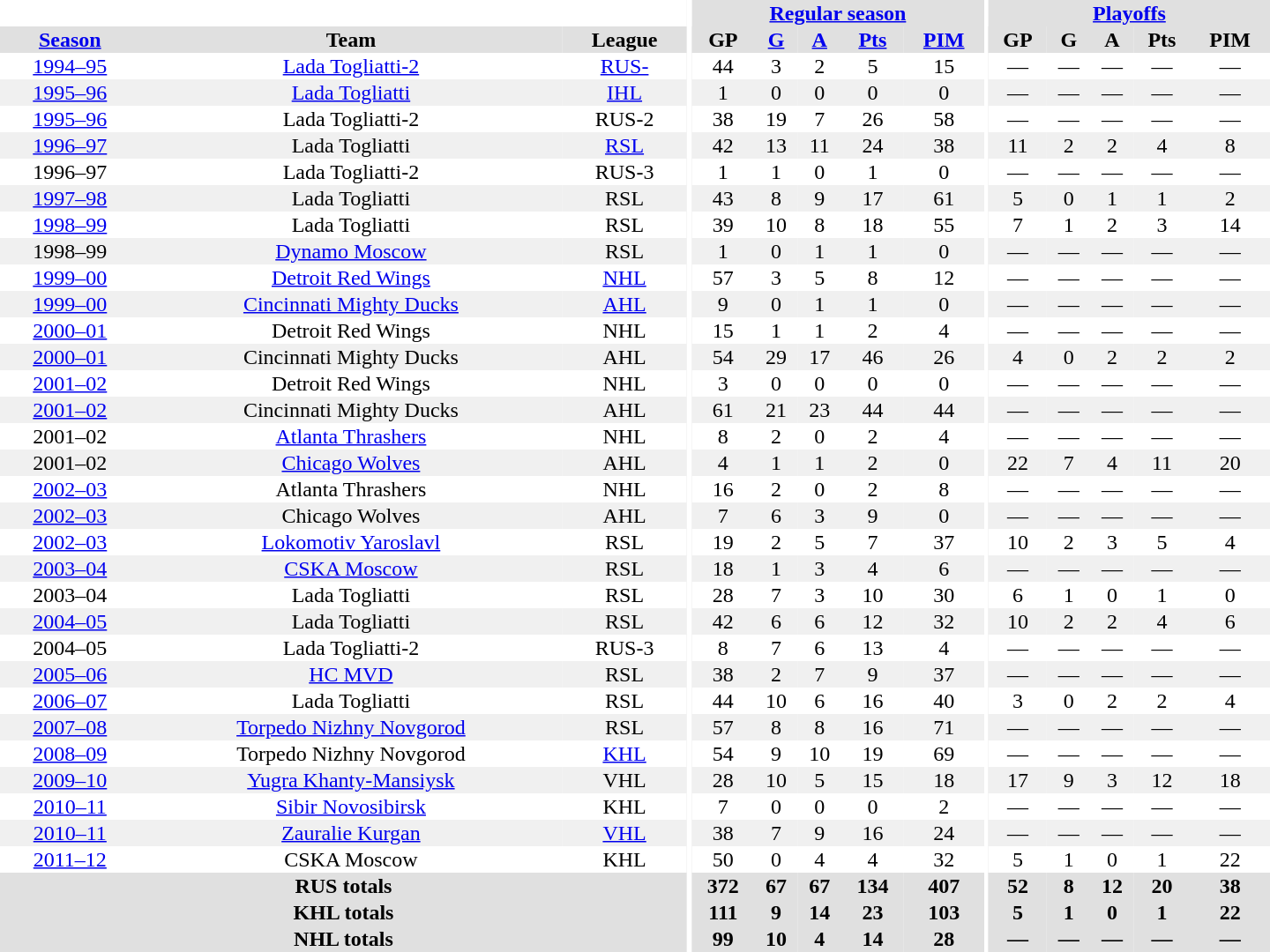<table border="0" cellpadding="1" cellspacing="0" style="text-align:center; width:60em">
<tr bgcolor="#e0e0e0">
<th colspan="3" bgcolor="#ffffff"></th>
<th rowspan="100" bgcolor="#ffffff"></th>
<th colspan="5"><a href='#'>Regular season</a></th>
<th rowspan="100" bgcolor="#ffffff"></th>
<th colspan="5"><a href='#'>Playoffs</a></th>
</tr>
<tr bgcolor="#e0e0e0">
<th><a href='#'>Season</a></th>
<th>Team</th>
<th>League</th>
<th>GP</th>
<th><a href='#'>G</a></th>
<th><a href='#'>A</a></th>
<th><a href='#'>Pts</a></th>
<th><a href='#'>PIM</a></th>
<th>GP</th>
<th>G</th>
<th>A</th>
<th>Pts</th>
<th>PIM</th>
</tr>
<tr>
<td><a href='#'>1994–95</a></td>
<td><a href='#'>Lada Togliatti-2</a></td>
<td><a href='#'>RUS-</a></td>
<td>44</td>
<td>3</td>
<td>2</td>
<td>5</td>
<td>15</td>
<td>—</td>
<td>—</td>
<td>—</td>
<td>—</td>
<td>—</td>
</tr>
<tr bgcolor="#f0f0f0">
<td><a href='#'>1995–96</a></td>
<td><a href='#'>Lada Togliatti</a></td>
<td><a href='#'>IHL</a></td>
<td>1</td>
<td>0</td>
<td>0</td>
<td>0</td>
<td>0</td>
<td>—</td>
<td>—</td>
<td>—</td>
<td>—</td>
<td>—</td>
</tr>
<tr>
<td><a href='#'>1995–96</a></td>
<td>Lada Togliatti-2</td>
<td>RUS-2</td>
<td>38</td>
<td>19</td>
<td>7</td>
<td>26</td>
<td>58</td>
<td>—</td>
<td>—</td>
<td>—</td>
<td>—</td>
<td>—</td>
</tr>
<tr bgcolor="#f0f0f0">
<td><a href='#'>1996–97</a></td>
<td>Lada Togliatti</td>
<td><a href='#'>RSL</a></td>
<td>42</td>
<td>13</td>
<td>11</td>
<td>24</td>
<td>38</td>
<td>11</td>
<td>2</td>
<td>2</td>
<td>4</td>
<td>8</td>
</tr>
<tr>
<td>1996–97</td>
<td>Lada Togliatti-2</td>
<td>RUS-3</td>
<td>1</td>
<td>1</td>
<td>0</td>
<td>1</td>
<td>0</td>
<td>—</td>
<td>—</td>
<td>—</td>
<td>—</td>
<td>—</td>
</tr>
<tr bgcolor="#f0f0f0">
<td><a href='#'>1997–98</a></td>
<td>Lada Togliatti</td>
<td>RSL</td>
<td>43</td>
<td>8</td>
<td>9</td>
<td>17</td>
<td>61</td>
<td>5</td>
<td>0</td>
<td>1</td>
<td>1</td>
<td>2</td>
</tr>
<tr>
<td><a href='#'>1998–99</a></td>
<td>Lada Togliatti</td>
<td>RSL</td>
<td>39</td>
<td>10</td>
<td>8</td>
<td>18</td>
<td>55</td>
<td>7</td>
<td>1</td>
<td>2</td>
<td>3</td>
<td>14</td>
</tr>
<tr bgcolor="#f0f0f0">
<td>1998–99</td>
<td><a href='#'>Dynamo Moscow</a></td>
<td>RSL</td>
<td>1</td>
<td>0</td>
<td>1</td>
<td>1</td>
<td>0</td>
<td>—</td>
<td>—</td>
<td>—</td>
<td>—</td>
<td>—</td>
</tr>
<tr>
<td><a href='#'>1999–00</a></td>
<td><a href='#'>Detroit Red Wings</a></td>
<td><a href='#'>NHL</a></td>
<td>57</td>
<td>3</td>
<td>5</td>
<td>8</td>
<td>12</td>
<td>—</td>
<td>—</td>
<td>—</td>
<td>—</td>
<td>—</td>
</tr>
<tr bgcolor="#f0f0f0">
<td><a href='#'>1999–00</a></td>
<td><a href='#'>Cincinnati Mighty Ducks</a></td>
<td><a href='#'>AHL</a></td>
<td>9</td>
<td>0</td>
<td>1</td>
<td>1</td>
<td>0</td>
<td>—</td>
<td>—</td>
<td>—</td>
<td>—</td>
<td>—</td>
</tr>
<tr>
<td><a href='#'>2000–01</a></td>
<td>Detroit Red Wings</td>
<td>NHL</td>
<td>15</td>
<td>1</td>
<td>1</td>
<td>2</td>
<td>4</td>
<td>—</td>
<td>—</td>
<td>—</td>
<td>—</td>
<td>—</td>
</tr>
<tr bgcolor="#f0f0f0">
<td><a href='#'>2000–01</a></td>
<td>Cincinnati Mighty Ducks</td>
<td>AHL</td>
<td>54</td>
<td>29</td>
<td>17</td>
<td>46</td>
<td>26</td>
<td>4</td>
<td>0</td>
<td>2</td>
<td>2</td>
<td>2</td>
</tr>
<tr>
<td><a href='#'>2001–02</a></td>
<td>Detroit Red Wings</td>
<td>NHL</td>
<td>3</td>
<td>0</td>
<td>0</td>
<td>0</td>
<td>0</td>
<td>—</td>
<td>—</td>
<td>—</td>
<td>—</td>
<td>—</td>
</tr>
<tr bgcolor="#f0f0f0">
<td><a href='#'>2001–02</a></td>
<td>Cincinnati Mighty Ducks</td>
<td>AHL</td>
<td>61</td>
<td>21</td>
<td>23</td>
<td>44</td>
<td>44</td>
<td>—</td>
<td>—</td>
<td>—</td>
<td>—</td>
<td>—</td>
</tr>
<tr>
<td>2001–02</td>
<td><a href='#'>Atlanta Thrashers</a></td>
<td>NHL</td>
<td>8</td>
<td>2</td>
<td>0</td>
<td>2</td>
<td>4</td>
<td>—</td>
<td>—</td>
<td>—</td>
<td>—</td>
<td>—</td>
</tr>
<tr bgcolor="#f0f0f0">
<td>2001–02</td>
<td><a href='#'>Chicago Wolves</a></td>
<td>AHL</td>
<td>4</td>
<td>1</td>
<td>1</td>
<td>2</td>
<td>0</td>
<td>22</td>
<td>7</td>
<td>4</td>
<td>11</td>
<td>20</td>
</tr>
<tr>
<td><a href='#'>2002–03</a></td>
<td>Atlanta Thrashers</td>
<td>NHL</td>
<td>16</td>
<td>2</td>
<td>0</td>
<td>2</td>
<td>8</td>
<td>—</td>
<td>—</td>
<td>—</td>
<td>—</td>
<td>—</td>
</tr>
<tr bgcolor="#f0f0f0">
<td><a href='#'>2002–03</a></td>
<td>Chicago Wolves</td>
<td>AHL</td>
<td>7</td>
<td>6</td>
<td>3</td>
<td>9</td>
<td>0</td>
<td>—</td>
<td>—</td>
<td>—</td>
<td>—</td>
<td>—</td>
</tr>
<tr>
<td><a href='#'>2002–03</a></td>
<td><a href='#'>Lokomotiv Yaroslavl</a></td>
<td>RSL</td>
<td>19</td>
<td>2</td>
<td>5</td>
<td>7</td>
<td>37</td>
<td>10</td>
<td>2</td>
<td>3</td>
<td>5</td>
<td>4</td>
</tr>
<tr bgcolor="#f0f0f0">
<td><a href='#'>2003–04</a></td>
<td><a href='#'>CSKA Moscow</a></td>
<td>RSL</td>
<td>18</td>
<td>1</td>
<td>3</td>
<td>4</td>
<td>6</td>
<td>—</td>
<td>—</td>
<td>—</td>
<td>—</td>
<td>—</td>
</tr>
<tr>
<td>2003–04</td>
<td>Lada Togliatti</td>
<td>RSL</td>
<td>28</td>
<td>7</td>
<td>3</td>
<td>10</td>
<td>30</td>
<td>6</td>
<td>1</td>
<td>0</td>
<td>1</td>
<td>0</td>
</tr>
<tr bgcolor="#f0f0f0">
<td><a href='#'>2004–05</a></td>
<td>Lada Togliatti</td>
<td>RSL</td>
<td>42</td>
<td>6</td>
<td>6</td>
<td>12</td>
<td>32</td>
<td>10</td>
<td>2</td>
<td>2</td>
<td>4</td>
<td>6</td>
</tr>
<tr>
<td>2004–05</td>
<td>Lada Togliatti-2</td>
<td>RUS-3</td>
<td>8</td>
<td>7</td>
<td>6</td>
<td>13</td>
<td>4</td>
<td>—</td>
<td>—</td>
<td>—</td>
<td>—</td>
<td>—</td>
</tr>
<tr bgcolor="#f0f0f0">
<td><a href='#'>2005–06</a></td>
<td><a href='#'>HC MVD</a></td>
<td>RSL</td>
<td>38</td>
<td>2</td>
<td>7</td>
<td>9</td>
<td>37</td>
<td>—</td>
<td>—</td>
<td>—</td>
<td>—</td>
<td>—</td>
</tr>
<tr>
<td><a href='#'>2006–07</a></td>
<td>Lada Togliatti</td>
<td>RSL</td>
<td>44</td>
<td>10</td>
<td>6</td>
<td>16</td>
<td>40</td>
<td>3</td>
<td>0</td>
<td>2</td>
<td>2</td>
<td>4</td>
</tr>
<tr bgcolor="#f0f0f0">
<td><a href='#'>2007–08</a></td>
<td><a href='#'>Torpedo Nizhny Novgorod</a></td>
<td>RSL</td>
<td>57</td>
<td>8</td>
<td>8</td>
<td>16</td>
<td>71</td>
<td>—</td>
<td>—</td>
<td>—</td>
<td>—</td>
<td>—</td>
</tr>
<tr>
<td><a href='#'>2008–09</a></td>
<td>Torpedo Nizhny Novgorod</td>
<td><a href='#'>KHL</a></td>
<td>54</td>
<td>9</td>
<td>10</td>
<td>19</td>
<td>69</td>
<td>—</td>
<td>—</td>
<td>—</td>
<td>—</td>
<td>—</td>
</tr>
<tr bgcolor="#f0f0f0">
<td><a href='#'>2009–10</a></td>
<td><a href='#'>Yugra Khanty-Mansiysk</a></td>
<td>VHL</td>
<td>28</td>
<td>10</td>
<td>5</td>
<td>15</td>
<td>18</td>
<td>17</td>
<td>9</td>
<td>3</td>
<td>12</td>
<td>18</td>
</tr>
<tr>
<td><a href='#'>2010–11</a></td>
<td><a href='#'>Sibir Novosibirsk</a></td>
<td>KHL</td>
<td>7</td>
<td>0</td>
<td>0</td>
<td>0</td>
<td>2</td>
<td>—</td>
<td>—</td>
<td>—</td>
<td>—</td>
<td>—</td>
</tr>
<tr bgcolor="#f0f0f0">
<td><a href='#'>2010–11</a></td>
<td><a href='#'>Zauralie Kurgan</a></td>
<td><a href='#'>VHL</a></td>
<td>38</td>
<td>7</td>
<td>9</td>
<td>16</td>
<td>24</td>
<td>—</td>
<td>—</td>
<td>—</td>
<td>—</td>
<td>—</td>
</tr>
<tr>
<td><a href='#'>2011–12</a></td>
<td>CSKA Moscow</td>
<td>KHL</td>
<td>50</td>
<td>0</td>
<td>4</td>
<td>4</td>
<td>32</td>
<td>5</td>
<td>1</td>
<td>0</td>
<td>1</td>
<td>22</td>
</tr>
<tr bgcolor="#e0e0e0">
<th colspan="3">RUS totals</th>
<th>372</th>
<th>67</th>
<th>67</th>
<th>134</th>
<th>407</th>
<th>52</th>
<th>8</th>
<th>12</th>
<th>20</th>
<th>38</th>
</tr>
<tr bgcolor="#e0e0e0">
<th colspan="3">KHL totals</th>
<th>111</th>
<th>9</th>
<th>14</th>
<th>23</th>
<th>103</th>
<th>5</th>
<th>1</th>
<th>0</th>
<th>1</th>
<th>22</th>
</tr>
<tr bgcolor="#e0e0e0">
<th colspan="3">NHL totals</th>
<th>99</th>
<th>10</th>
<th>4</th>
<th>14</th>
<th>28</th>
<th>—</th>
<th>—</th>
<th>—</th>
<th>—</th>
<th>—</th>
</tr>
</table>
